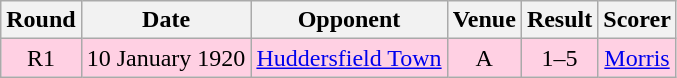<table class="wikitable sortable" style="text-align:center;">
<tr>
<th>Round</th>
<th>Date</th>
<th>Opponent</th>
<th>Venue</th>
<th>Result</th>
<th>Scorer</th>
</tr>
<tr style="background:#ffd0e3;">
<td>R1</td>
<td>10 January 1920</td>
<td><a href='#'>Huddersfield Town</a></td>
<td>A</td>
<td>1–5</td>
<td><a href='#'>Morris</a></td>
</tr>
</table>
